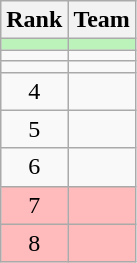<table class=wikitable style="text-align: center;">
<tr>
<th>Rank</th>
<th>Team</th>
</tr>
<tr style="background: #BBF3BB;">
<td></td>
<td style="text-align: left;"></td>
</tr>
<tr>
<td></td>
<td style="text-align: left;"></td>
</tr>
<tr>
<td></td>
<td style="text-align: left;"></td>
</tr>
<tr>
<td>4</td>
<td style="text-align: left;"></td>
</tr>
<tr>
<td>5</td>
<td style="text-align: left;"></td>
</tr>
<tr>
<td>6</td>
<td style="text-align: left;"></td>
</tr>
<tr style="background: #FFBBBB;">
<td>7</td>
<td style="text-align: left;"></td>
</tr>
<tr style="background: #FFBBBB;">
<td>8</td>
<td style="text-align: left;"></td>
</tr>
</table>
